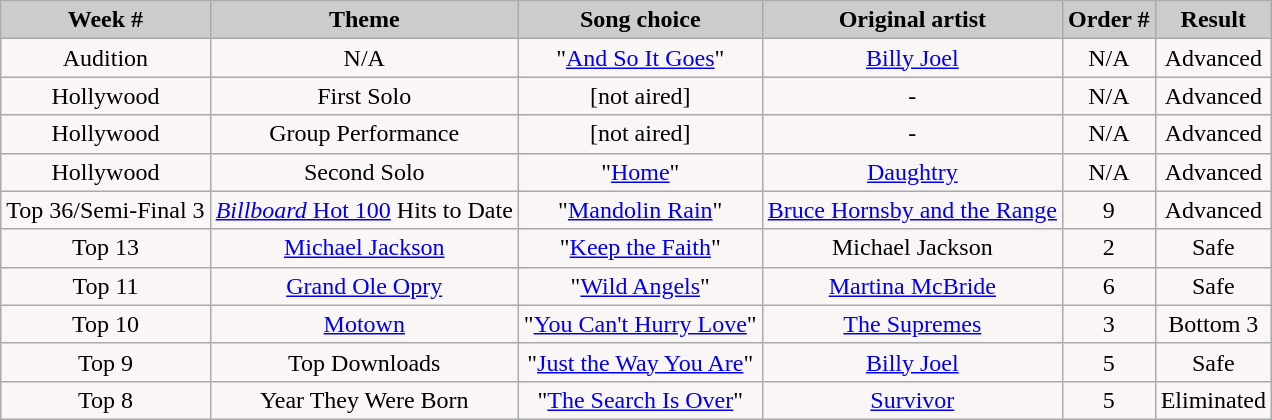<table class="wikitable" style="float:left;">
<tr style="text-align:Center; background:#ccc;">
<td colspan="100"><strong>Week #</strong></td>
<td colspan="100"><strong>Theme</strong></td>
<td colspan="100"><strong>Song choice</strong></td>
<td colspan="100"><strong>Original artist</strong></td>
<td colspan="100"><strong>Order #</strong></td>
<td colspan="100"><strong>Result</strong></td>
</tr>
<tr style="text-align:center; background:#faf6f6;">
<td colspan="100">Audition</td>
<td colspan="100">N/A</td>
<td colspan="100">"<a href='#'>And So It Goes</a>"</td>
<td colspan="100"><a href='#'>Billy Joel</a></td>
<td colspan="100">N/A</td>
<td colspan="100">Advanced</td>
</tr>
<tr style="text-align:center; background:#faf6f6;">
<td colspan="100">Hollywood</td>
<td colspan="100">First Solo</td>
<td colspan="100">[not aired]</td>
<td colspan="100">-</td>
<td colspan="100">N/A</td>
<td colspan="100">Advanced</td>
</tr>
<tr style="text-align:center; background:#faf6f6;">
<td colspan="100">Hollywood</td>
<td colspan="100">Group Performance</td>
<td colspan="100">[not aired]</td>
<td colspan="100">-</td>
<td colspan="100">N/A</td>
<td colspan="100">Advanced</td>
</tr>
<tr>
<td colspan="100"  style="text-align:center; background:#faf6f6;">Hollywood</td>
<td colspan="100"  style="text-align:center; background:#faf6f6;">Second Solo</td>
<td colspan="100"  style="text-align:center; background:#faf6f6;">"<a href='#'>Home</a>"</td>
<td colspan="100"  style="text-align:center; background:#faf6f6;"><a href='#'>Daughtry</a></td>
<td colspan="100"  style="text-align:center; background:#faf6f6;">N/A</td>
<td colspan="100"  style="text-align:center; background:#faf6f6;">Advanced</td>
</tr>
<tr style="text-align:center; background:#faf6f6;">
<td colspan="100">Top 36/Semi-Final 3</td>
<td colspan="100"><a href='#'><em>Billboard</em> Hot 100</a> Hits to Date</td>
<td colspan="100">"<a href='#'>Mandolin Rain</a>"</td>
<td colspan="100"><a href='#'>Bruce Hornsby and the Range</a></td>
<td colspan="100">9</td>
<td colspan="100">Advanced</td>
</tr>
<tr>
<td colspan="100"  style="text-align:center; background:#faf6f6;">Top 13</td>
<td colspan="100"  style="text-align:center; background:#faf6f6;"><a href='#'>Michael Jackson</a></td>
<td colspan="100"  style="text-align:center; background:#faf6f6;">"<a href='#'>Keep the Faith</a>"</td>
<td colspan="100"  style="text-align:center; background:#faf6f6;">Michael Jackson</td>
<td colspan="100"  style="text-align:center; background:#faf6f6;">2</td>
<td colspan="100"  style="text-align:center; background:#faf6f6;">Safe</td>
</tr>
<tr>
<td colspan="100"  style="text-align:center; background:#faf6f6;">Top 11</td>
<td colspan="100"  style="text-align:center; background:#faf6f6;"><a href='#'>Grand Ole Opry</a></td>
<td colspan="100"  style="text-align:center; background:#faf6f6;">"<a href='#'>Wild Angels</a>"</td>
<td colspan="100"  style="text-align:center; background:#faf6f6;"><a href='#'>Martina McBride</a></td>
<td colspan="100"  style="text-align:center; background:#faf6f6;">6</td>
<td colspan="100"  style="text-align:center; background:#faf6f6;">Safe</td>
</tr>
<tr style="text-align:center; background:#faf6f6;">
<td colspan="100">Top 10</td>
<td colspan="100"><a href='#'>Motown</a></td>
<td colspan="100">"<a href='#'>You Can't Hurry Love</a>"</td>
<td colspan="100"><a href='#'>The Supremes</a></td>
<td colspan="100">3</td>
<td colspan="100">Bottom 3</td>
</tr>
<tr>
<td colspan="100"  style="text-align:center; background:#faf6f6;">Top 9</td>
<td colspan="100"  style="text-align:center; background:#faf6f6;">Top Downloads</td>
<td colspan="100"  style="text-align:center; background:#faf6f6;">"<a href='#'>Just the Way You Are</a>"</td>
<td colspan="100"  style="text-align:center; background:#faf6f6;"><a href='#'>Billy Joel</a></td>
<td colspan="100"  style="text-align:center; background:#faf6f6;">5</td>
<td colspan="100"  style="text-align:center; background:#faf6f6;">Safe</td>
</tr>
<tr>
<td colspan="100"  style="text-align:center; background:#faf6f6;">Top 8</td>
<td colspan="100"  style="text-align:center; background:#faf6f6;">Year They Were Born</td>
<td colspan="100"  style="text-align:center; background:#faf6f6;">"<a href='#'>The Search Is Over</a>"</td>
<td colspan="100"  style="text-align:center; background:#faf6f6;"><a href='#'>Survivor</a></td>
<td colspan="100"  style="text-align:center; background:#faf6f6;">5</td>
<td colspan="100"  style="text-align:center; background:#faf6f6;">Eliminated</td>
</tr>
</table>
